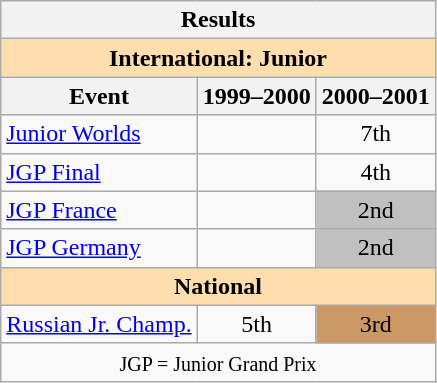<table class="wikitable" style="text-align:center">
<tr>
<th colspan=3 align=center><strong>Results</strong></th>
</tr>
<tr>
<th style="background-color: #ffdead; " colspan=3 align=center><strong>International: Junior</strong></th>
</tr>
<tr>
<th>Event</th>
<th>1999–2000</th>
<th>2000–2001</th>
</tr>
<tr>
<td align=left><a href='#'>Junior Worlds</a></td>
<td></td>
<td>7th</td>
</tr>
<tr>
<td align=left><a href='#'>JGP Final</a></td>
<td></td>
<td>4th</td>
</tr>
<tr>
<td align=left><a href='#'>JGP France</a></td>
<td></td>
<td bgcolor=silver>2nd</td>
</tr>
<tr>
<td align=left><a href='#'>JGP Germany</a></td>
<td></td>
<td bgcolor=silver>2nd</td>
</tr>
<tr>
<th style="background-color: #ffdead; " colspan=3 align=center><strong>National</strong></th>
</tr>
<tr>
<td align=left><a href='#'>Russian Jr. Champ.</a></td>
<td>5th</td>
<td bgcolor=cc9966>3rd</td>
</tr>
<tr>
<td colspan=3 align=center><small> JGP = Junior Grand Prix </small></td>
</tr>
</table>
